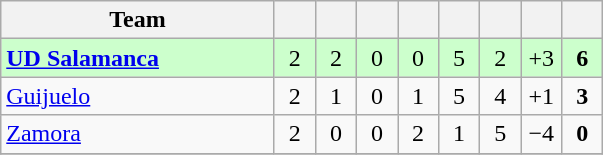<table class="wikitable" style="text-align:center">
<tr>
<th width="175">Team</th>
<th width="20"></th>
<th width="20"></th>
<th width="20"></th>
<th width="20"></th>
<th width="20"></th>
<th width="20"></th>
<th width="20"></th>
<th width="20"></th>
</tr>
<tr bgcolor="#ccffcc">
<td align=left><strong><a href='#'>UD Salamanca</a></strong></td>
<td>2</td>
<td>2</td>
<td>0</td>
<td>0</td>
<td>5</td>
<td>2</td>
<td>+3</td>
<td><strong>6</strong></td>
</tr>
<tr>
<td align=left><a href='#'>Guijuelo</a></td>
<td>2</td>
<td>1</td>
<td>0</td>
<td>1</td>
<td>5</td>
<td>4</td>
<td>+1</td>
<td><strong>3</strong></td>
</tr>
<tr>
<td align=left><a href='#'>Zamora</a></td>
<td>2</td>
<td>0</td>
<td>0</td>
<td>2</td>
<td>1</td>
<td>5</td>
<td>−4</td>
<td><strong>0</strong></td>
</tr>
<tr>
</tr>
</table>
